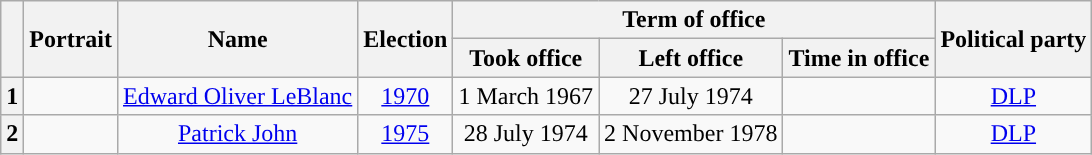<table class="wikitable" style="text-align:center">
<tr>
<th rowspan=2></th>
<th rowspan=2>Portrait</th>
<th rowspan=2>Name<br></th>
<th rowspan=2>Election</th>
<th colspan=3>Term of office</th>
<th rowspan=2>Political party</th>
</tr>
<tr>
<th>Took office</th>
<th>Left office</th>
<th>Time in office</th>
</tr>
<tr>
<th style="background:">1</th>
<td></td>
<td><a href='#'>Edward Oliver LeBlanc</a><br></td>
<td><a href='#'>1970</a></td>
<td>1 March 1967</td>
<td>27 July 1974</td>
<td></td>
<td><a href='#'>DLP</a></td>
</tr>
<tr>
<th style="background:">2</th>
<td></td>
<td><a href='#'>Patrick John</a><br></td>
<td><a href='#'>1975</a></td>
<td>28 July 1974</td>
<td>2 November 1978</td>
<td></td>
<td><a href='#'>DLP</a></td>
</tr>
</table>
